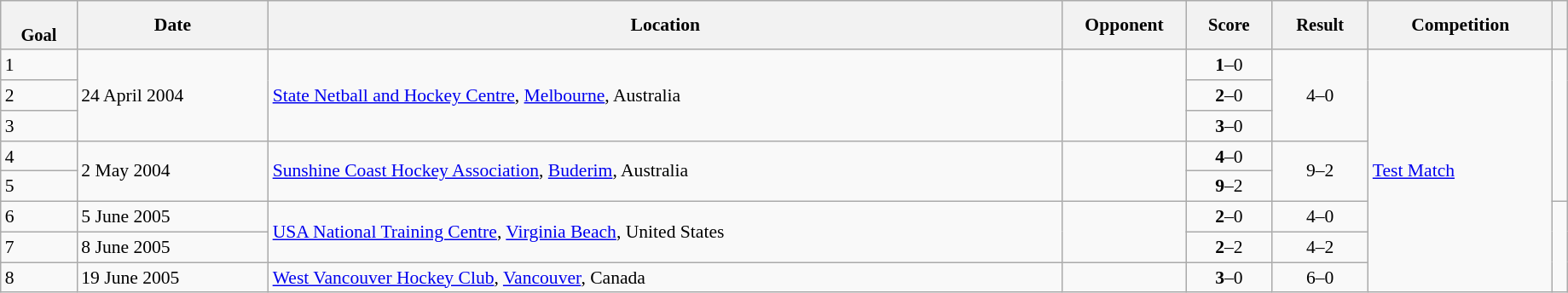<table class="wikitable sortable" style="font-size:90%" width=97%>
<tr>
<th style="font-size:95%;" data-sort-type=number><br>Goal</th>
<th align=center>Date</th>
<th>Location</th>
<th width=90>Opponent</th>
<th data-sort-type="number" style="font-size:95%">Score</th>
<th data-sort-type="number" style="font-size:95%">Result</th>
<th>Competition</th>
<th></th>
</tr>
<tr>
<td>1</td>
<td rowspan=3>24 April 2004</td>
<td rowspan=3><a href='#'>State Netball and Hockey Centre</a>, <a href='#'>Melbourne</a>, Australia</td>
<td rowspan=3></td>
<td align="center"><strong>1</strong>–0</td>
<td rowspan=3; align="center">4–0</td>
<td rowspan=8><a href='#'>Test Match</a></td>
<td rowspan=5></td>
</tr>
<tr>
<td>2</td>
<td align="center"><strong>2</strong>–0</td>
</tr>
<tr>
<td>3</td>
<td align="center"><strong>3</strong>–0</td>
</tr>
<tr>
<td>4</td>
<td rowspan=2>2 May 2004</td>
<td rowspan=2><a href='#'>Sunshine Coast Hockey Association</a>, <a href='#'>Buderim</a>, Australia</td>
<td rowspan=2></td>
<td align="center"><strong>4</strong>–0</td>
<td rowspan=2; align="center">9–2</td>
</tr>
<tr>
<td>5</td>
<td align="center"><strong>9</strong>–2</td>
</tr>
<tr>
<td>6</td>
<td>5 June 2005</td>
<td rowspan=2><a href='#'>USA National Training Centre</a>, <a href='#'>Virginia Beach</a>, United States</td>
<td rowspan=2></td>
<td align="center"><strong>2</strong>–0</td>
<td align="center">4–0</td>
<td rowspan=3></td>
</tr>
<tr>
<td>7</td>
<td>8 June 2005</td>
<td align="center"><strong>2</strong>–2</td>
<td align="center">4–2</td>
</tr>
<tr>
<td>8</td>
<td>19 June 2005</td>
<td><a href='#'>West Vancouver Hockey Club</a>, <a href='#'>Vancouver</a>, Canada</td>
<td></td>
<td align="center"><strong>3</strong>–0</td>
<td align="center">6–0</td>
</tr>
</table>
